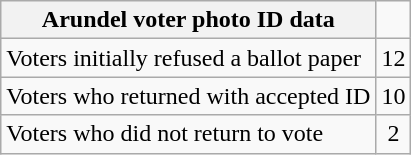<table class="wikitable">
<tr>
<th>Arundel voter photo ID data</th>
</tr>
<tr>
<td style="text-align:left">Voters initially refused a ballot paper</td>
<td style="text-align:center">12</td>
</tr>
<tr>
<td style="text-align:left">Voters who returned with accepted ID</td>
<td style="text-align:center">10</td>
</tr>
<tr>
<td style="text-align:left">Voters who did not return to vote</td>
<td style="text-align:center">2</td>
</tr>
</table>
